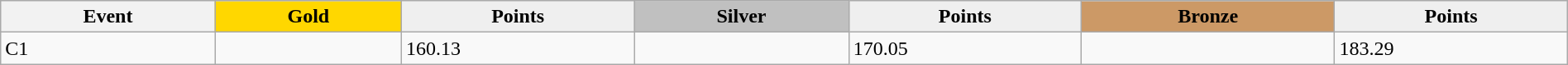<table class="wikitable" width=100%>
<tr>
<th>Event</th>
<td align=center bgcolor="gold"><strong>Gold</strong></td>
<td align=center bgcolor="EFEFEF"><strong>Points</strong></td>
<td align=center bgcolor="silver"><strong>Silver</strong></td>
<td align=center bgcolor="EFEFEF"><strong>Points</strong></td>
<td align=center bgcolor="CC9966"><strong>Bronze</strong></td>
<td align=center bgcolor="EFEFEF"><strong>Points</strong></td>
</tr>
<tr>
<td>C1</td>
<td></td>
<td>160.13</td>
<td></td>
<td>170.05</td>
<td></td>
<td>183.29</td>
</tr>
</table>
